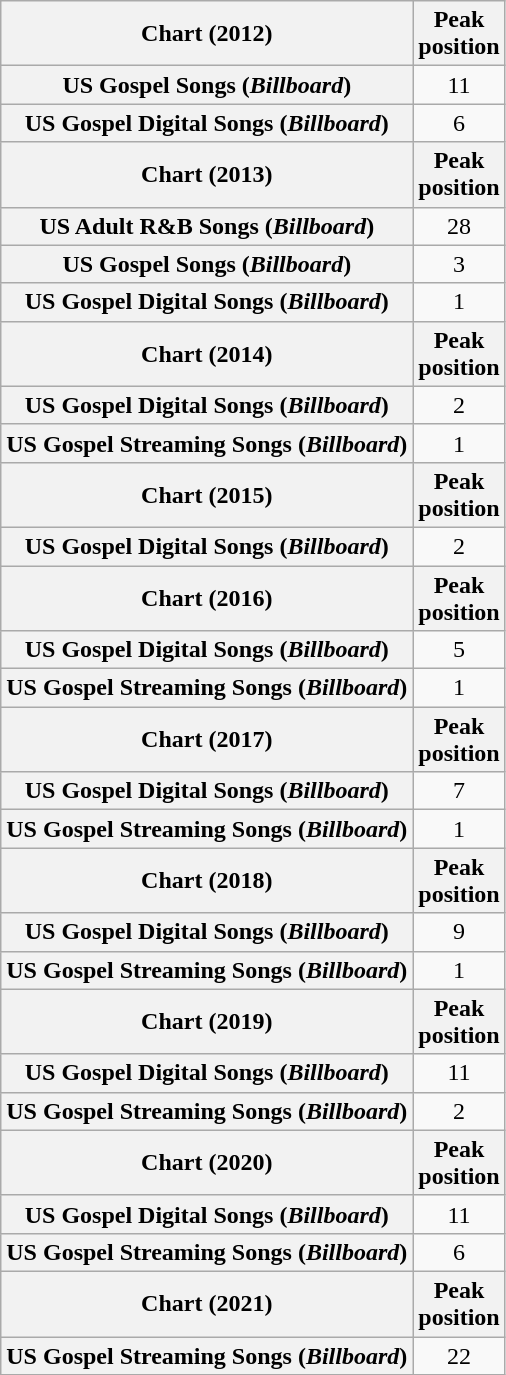<table class="wikitable plainrowheaders">
<tr>
<th scope="col">Chart (2012)</th>
<th scope="col">Peak<br>position</th>
</tr>
<tr>
<th scope="row">US Gospel Songs (<em>Billboard</em>)</th>
<td align="center">11</td>
</tr>
<tr>
<th scope="row">US Gospel Digital Songs (<em>Billboard</em>)</th>
<td style="text-align:center;">6</td>
</tr>
<tr>
<th scope="col">Chart (2013)</th>
<th scope="col">Peak<br>position</th>
</tr>
<tr>
<th scope="row">US Adult R&B Songs (<em>Billboard</em>)</th>
<td align="center">28</td>
</tr>
<tr>
<th scope="row">US Gospel Songs (<em>Billboard</em>)</th>
<td align="center">3</td>
</tr>
<tr>
<th scope="row">US Gospel Digital Songs (<em>Billboard</em>)</th>
<td style="text-align:center;">1</td>
</tr>
<tr>
<th scope="col">Chart (2014)</th>
<th scope="col">Peak<br>position</th>
</tr>
<tr>
<th scope="row">US Gospel Digital Songs (<em>Billboard</em>)</th>
<td style="text-align:center;">2</td>
</tr>
<tr>
<th scope="row">US Gospel Streaming Songs (<em>Billboard</em>)</th>
<td style="text-align:center;">1</td>
</tr>
<tr>
<th scope="col">Chart (2015)</th>
<th scope="col">Peak<br>position</th>
</tr>
<tr>
<th scope="row">US Gospel Digital Songs (<em>Billboard</em>)</th>
<td style="text-align:center;">2</td>
</tr>
<tr>
<th scope="col">Chart (2016)</th>
<th scope="col">Peak<br>position</th>
</tr>
<tr>
<th scope="row">US Gospel Digital Songs (<em>Billboard</em>)</th>
<td style="text-align:center;">5</td>
</tr>
<tr>
<th scope="row">US Gospel Streaming Songs (<em>Billboard</em>)</th>
<td style="text-align:center;">1</td>
</tr>
<tr>
<th scope="col">Chart (2017)</th>
<th scope="col">Peak<br>position</th>
</tr>
<tr>
<th scope="row">US Gospel Digital Songs (<em>Billboard</em>)</th>
<td style="text-align:center;">7</td>
</tr>
<tr>
<th scope="row">US Gospel Streaming Songs (<em>Billboard</em>)</th>
<td style="text-align:center;">1</td>
</tr>
<tr>
<th scope="col">Chart (2018)</th>
<th scope="col">Peak<br>position</th>
</tr>
<tr>
<th scope="row">US Gospel Digital Songs (<em>Billboard</em>)</th>
<td style="text-align:center;">9</td>
</tr>
<tr>
<th scope="row">US Gospel Streaming Songs (<em>Billboard</em>)</th>
<td style="text-align:center;">1</td>
</tr>
<tr>
<th scope="col">Chart (2019)</th>
<th scope="col">Peak<br>position</th>
</tr>
<tr>
<th scope="row">US Gospel Digital Songs (<em>Billboard</em>)</th>
<td style="text-align:center;">11</td>
</tr>
<tr>
<th scope="row">US Gospel Streaming Songs (<em>Billboard</em>)</th>
<td style="text-align:center;">2</td>
</tr>
<tr>
<th scope="col">Chart (2020)</th>
<th scope="col">Peak<br>position</th>
</tr>
<tr>
<th scope="row">US Gospel Digital Songs (<em>Billboard</em>)</th>
<td style="text-align:center;">11</td>
</tr>
<tr>
<th scope="row">US Gospel Streaming Songs (<em>Billboard</em>)</th>
<td style="text-align:center;">6</td>
</tr>
<tr>
<th scope="col">Chart (2021)</th>
<th scope="col">Peak<br>position</th>
</tr>
<tr>
<th scope="row">US Gospel Streaming Songs (<em>Billboard</em>)</th>
<td style="text-align:center;">22</td>
</tr>
</table>
